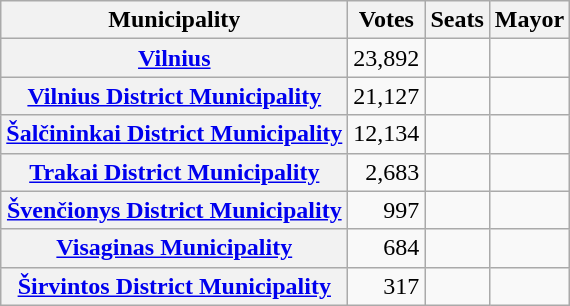<table class=wikitable style="text-align: right;">
<tr>
<th>Municipality</th>
<th>Votes</th>
<th>Seats</th>
<th>Mayor</th>
</tr>
<tr>
<th><a href='#'>Vilnius</a></th>
<td>23,892</td>
<td></td>
<td></td>
</tr>
<tr>
<th><a href='#'>Vilnius District Municipality</a></th>
<td>21,127</td>
<td></td>
<td></td>
</tr>
<tr>
<th><a href='#'>Šalčininkai District Municipality</a></th>
<td>12,134</td>
<td></td>
<td></td>
</tr>
<tr>
<th><a href='#'>Trakai District Municipality</a></th>
<td>2,683</td>
<td></td>
<td></td>
</tr>
<tr>
<th><a href='#'>Švenčionys District Municipality</a></th>
<td>997</td>
<td></td>
<td></td>
</tr>
<tr>
<th><a href='#'>Visaginas Municipality</a></th>
<td>684</td>
<td></td>
<td></td>
</tr>
<tr>
<th><a href='#'>Širvintos District Municipality</a></th>
<td>317</td>
<td></td>
<td></td>
</tr>
</table>
